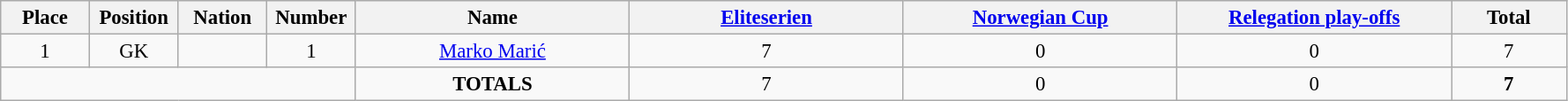<table class="wikitable" style="font-size: 95%; text-align: center;">
<tr>
<th width=60>Place</th>
<th width=60>Position</th>
<th width=60>Nation</th>
<th width=60>Number</th>
<th width=200>Name</th>
<th width=200><a href='#'>Eliteserien</a></th>
<th width=200><a href='#'>Norwegian Cup</a></th>
<th width=200><a href='#'>Relegation play-offs</a></th>
<th width=80><strong>Total</strong></th>
</tr>
<tr>
<td>1</td>
<td>GK</td>
<td></td>
<td>1</td>
<td><a href='#'>Marko Marić</a></td>
<td>7</td>
<td>0</td>
<td>0</td>
<td>7</td>
</tr>
<tr>
<td colspan="4"></td>
<td><strong>TOTALS</strong></td>
<td>7</td>
<td>0</td>
<td>0</td>
<td><strong>7</strong></td>
</tr>
</table>
